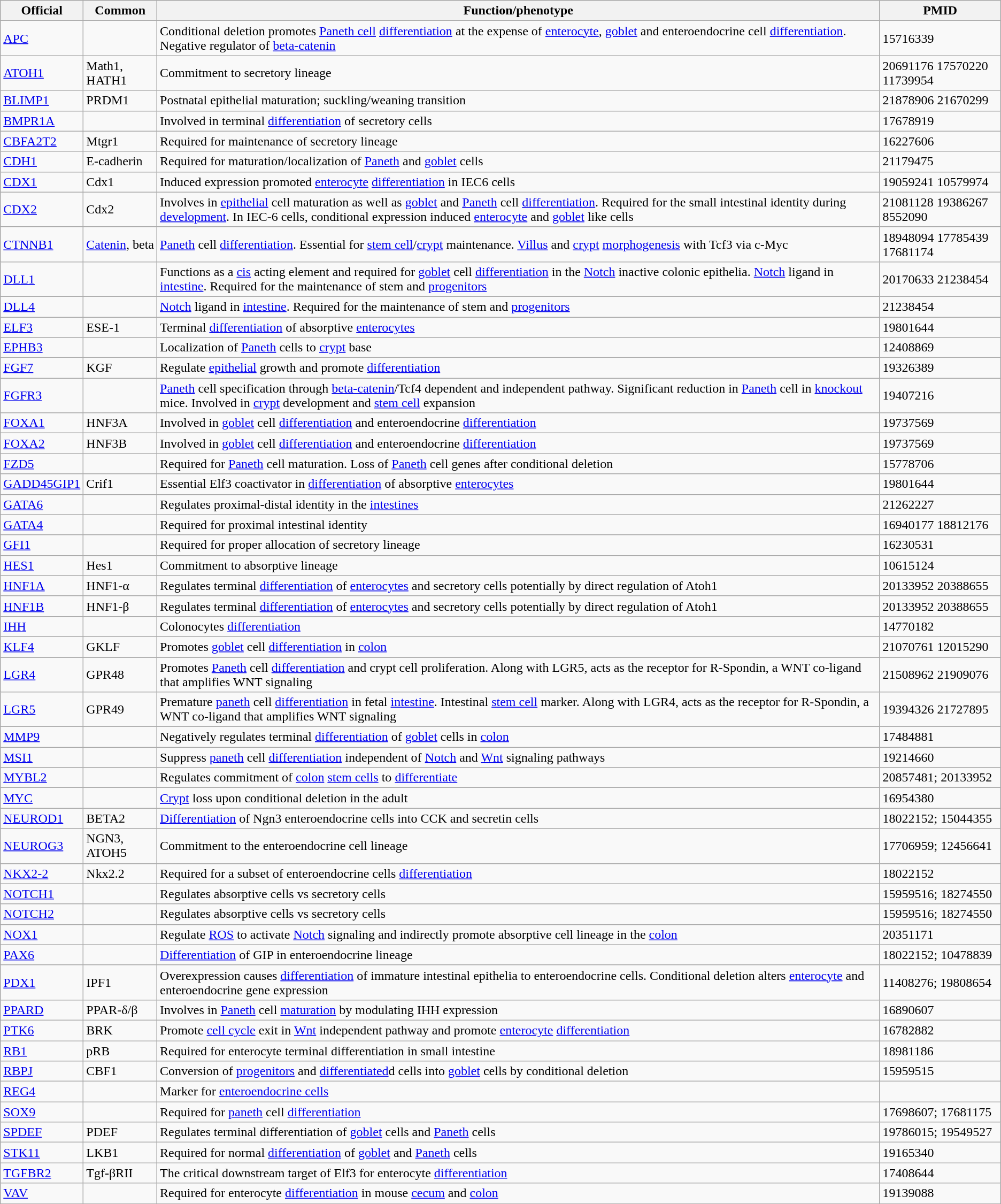<table class="wikitable">
<tr>
<th>Official</th>
<th>Common</th>
<th>Function/phenotype</th>
<th>PMID</th>
</tr>
<tr>
<td><a href='#'>APC</a></td>
<td></td>
<td>Conditional deletion promotes <a href='#'>Paneth cell</a> <a href='#'>differentiation</a> at the expense of <a href='#'>enterocyte</a>, <a href='#'>goblet</a> and enteroendocrine cell <a href='#'>differentiation</a>. Negative regulator of <a href='#'>beta-catenin</a></td>
<td>15716339 </td>
</tr>
<tr>
<td><a href='#'>ATOH1</a></td>
<td>Math1, HATH1</td>
<td>Commitment to secretory lineage</td>
<td>20691176 17570220 11739954 </td>
</tr>
<tr>
<td><a href='#'>BLIMP1</a></td>
<td>PRDM1</td>
<td>Postnatal epithelial maturation; suckling/weaning transition</td>
<td>21878906  21670299 </td>
</tr>
<tr>
<td><a href='#'>BMPR1A</a></td>
<td></td>
<td>Involved in terminal <a href='#'>differentiation</a> of secretory cells</td>
<td>17678919 </td>
</tr>
<tr>
<td><a href='#'>CBFA2T2</a></td>
<td>Mtgr1</td>
<td>Required for maintenance of secretory lineage</td>
<td>16227606 </td>
</tr>
<tr>
<td><a href='#'>CDH1</a></td>
<td>E-cadherin</td>
<td>Required for maturation/localization of <a href='#'>Paneth</a> and <a href='#'>goblet</a> cells</td>
<td>21179475 </td>
</tr>
<tr>
<td><a href='#'>CDX1</a></td>
<td>Cdx1</td>
<td>Induced expression promoted <a href='#'>enterocyte</a> <a href='#'>differentiation</a> in IEC6 cells</td>
<td>19059241  10579974 </td>
</tr>
<tr>
<td><a href='#'>CDX2</a></td>
<td>Cdx2</td>
<td>Involves in <a href='#'>epithelial</a> cell maturation as well as <a href='#'>goblet</a> and <a href='#'>Paneth</a> cell <a href='#'>differentiation</a>.  Required for the small intestinal identity during <a href='#'>development</a>.  In IEC-6 cells, conditional expression induced <a href='#'>enterocyte</a> and <a href='#'>goblet</a> like cells</td>
<td>21081128 19386267 8552090 </td>
</tr>
<tr>
<td><a href='#'>CTNNB1</a></td>
<td><a href='#'>Catenin</a>, beta</td>
<td><a href='#'>Paneth</a> cell <a href='#'>differentiation</a>.  Essential for <a href='#'>stem cell</a>/<a href='#'>crypt</a> maintenance.  <a href='#'>Villus</a> and <a href='#'>crypt</a> <a href='#'>morphogenesis</a> with Tcf3 via c-Myc</td>
<td>18948094 17785439 17681174 </td>
</tr>
<tr>
<td><a href='#'>DLL1</a></td>
<td></td>
<td>Functions as a <a href='#'>cis</a> acting element and required for <a href='#'>goblet</a> cell <a href='#'>differentiation</a> in the <a href='#'>Notch</a> inactive colonic epithelia.   <a href='#'>Notch</a> ligand in <a href='#'>intestine</a>.  Required for the maintenance of stem and <a href='#'>progenitors</a></td>
<td>20170633  21238454 </td>
</tr>
<tr>
<td><a href='#'>DLL4</a></td>
<td></td>
<td><a href='#'>Notch</a> ligand in <a href='#'>intestine</a>.  Required for the maintenance of stem and <a href='#'>progenitors</a></td>
<td>21238454 </td>
</tr>
<tr>
<td><a href='#'>ELF3</a></td>
<td>ESE-1</td>
<td>Terminal <a href='#'>differentiation</a> of absorptive <a href='#'>enterocytes</a></td>
<td>19801644 </td>
</tr>
<tr>
<td><a href='#'>EPHB3</a></td>
<td></td>
<td>Localization of <a href='#'>Paneth</a> cells to <a href='#'>crypt</a> base</td>
<td>12408869 </td>
</tr>
<tr>
<td><a href='#'>FGF7</a></td>
<td>KGF</td>
<td>Regulate <a href='#'>epithelial</a> growth and promote <a href='#'>differentiation</a></td>
<td>19326389 </td>
</tr>
<tr>
<td><a href='#'>FGFR3</a></td>
<td></td>
<td><a href='#'>Paneth</a> cell specification through <a href='#'>beta-catenin</a>/Tcf4 dependent and independent pathway. Significant reduction in <a href='#'>Paneth</a> cell in <a href='#'>knockout</a> mice.  Involved in <a href='#'>crypt</a> development and <a href='#'>stem cell</a> expansion</td>
<td>19407216 </td>
</tr>
<tr>
<td><a href='#'>FOXA1</a></td>
<td>HNF3A</td>
<td>Involved in <a href='#'>goblet</a> cell <a href='#'>differentiation</a> and enteroendocrine <a href='#'>differentiation</a></td>
<td>19737569 </td>
</tr>
<tr>
<td><a href='#'>FOXA2</a></td>
<td>HNF3B</td>
<td>Involved in <a href='#'>goblet</a> cell <a href='#'>differentiation</a> and enteroendocrine <a href='#'>differentiation</a></td>
<td>19737569 </td>
</tr>
<tr>
<td><a href='#'>FZD5</a></td>
<td></td>
<td>Required for <a href='#'>Paneth</a> cell maturation.   Loss of <a href='#'>Paneth</a> cell genes after conditional deletion</td>
<td>15778706 </td>
</tr>
<tr>
<td><a href='#'>GADD45GIP1</a></td>
<td>Crif1</td>
<td>Essential Elf3 coactivator in <a href='#'>differentiation</a> of absorptive <a href='#'>enterocytes</a></td>
<td>19801644 </td>
</tr>
<tr>
<td><a href='#'>GATA6</a></td>
<td></td>
<td>Regulates proximal-distal identity in the <a href='#'>intestines</a></td>
<td>21262227 </td>
</tr>
<tr>
<td><a href='#'>GATA4</a></td>
<td></td>
<td>Required for proximal intestinal identity</td>
<td>16940177  18812176 </td>
</tr>
<tr>
<td><a href='#'>GFI1</a></td>
<td></td>
<td>Required for proper allocation of secretory lineage</td>
<td>16230531 </td>
</tr>
<tr>
<td><a href='#'>HES1</a></td>
<td>Hes1</td>
<td>Commitment to absorptive lineage</td>
<td>10615124 </td>
</tr>
<tr>
<td><a href='#'>HNF1A</a></td>
<td>HNF1-α</td>
<td>Regulates terminal <a href='#'>differentiation</a> of <a href='#'>enterocytes</a> and secretory cells potentially by direct regulation of Atoh1</td>
<td>20133952  20388655 </td>
</tr>
<tr>
<td><a href='#'>HNF1B</a></td>
<td>HNF1-β</td>
<td>Regulates terminal <a href='#'>differentiation</a> of <a href='#'>enterocytes</a> and secretory cells potentially by direct regulation of Atoh1</td>
<td>20133952  20388655 </td>
</tr>
<tr>
<td><a href='#'>IHH</a></td>
<td></td>
<td>Colonocytes <a href='#'>differentiation</a></td>
<td>14770182 </td>
</tr>
<tr>
<td><a href='#'>KLF4</a></td>
<td>GKLF</td>
<td>Promotes <a href='#'>goblet</a> cell <a href='#'>differentiation</a> in <a href='#'>colon</a></td>
<td>21070761 12015290 </td>
</tr>
<tr>
<td><a href='#'>LGR4</a></td>
<td>GPR48</td>
<td>Promotes <a href='#'>Paneth</a> cell <a href='#'>differentiation</a> and crypt cell proliferation. Along with LGR5, acts as the receptor for R-Spondin, a WNT co-ligand that amplifies WNT signaling</td>
<td>21508962  21909076 </td>
</tr>
<tr>
<td><a href='#'>LGR5</a></td>
<td>GPR49</td>
<td>Premature <a href='#'>paneth</a> cell <a href='#'>differentiation</a> in fetal <a href='#'>intestine</a>. Intestinal <a href='#'>stem cell</a> marker. Along with LGR4, acts as the receptor for R-Spondin, a WNT co-ligand that amplifies WNT signaling</td>
<td>19394326  21727895 </td>
</tr>
<tr>
<td><a href='#'>MMP9</a></td>
<td></td>
<td>Negatively regulates terminal <a href='#'>differentiation</a> of <a href='#'>goblet</a> cells in <a href='#'>colon</a></td>
<td>17484881 </td>
</tr>
<tr>
<td><a href='#'>MSI1</a></td>
<td></td>
<td>Suppress <a href='#'>paneth</a> cell <a href='#'>differentiation</a> independent of <a href='#'>Notch</a> and <a href='#'>Wnt</a> signaling pathways</td>
<td>19214660 </td>
</tr>
<tr>
<td><a href='#'>MYBL2</a></td>
<td></td>
<td>Regulates commitment of <a href='#'>colon</a> <a href='#'>stem cells</a> to <a href='#'>differentiate</a></td>
<td>20857481; 20133952 </td>
</tr>
<tr>
<td><a href='#'>MYC</a></td>
<td></td>
<td><a href='#'>Crypt</a> loss upon conditional deletion in the adult</td>
<td>16954380 </td>
</tr>
<tr>
<td><a href='#'>NEUROD1</a></td>
<td>BETA2</td>
<td><a href='#'>Differentiation</a> of Ngn3 enteroendocrine cells into CCK and secretin cells</td>
<td>18022152; 15044355 </td>
</tr>
<tr>
<td><a href='#'>NEUROG3</a></td>
<td>NGN3, ATOH5</td>
<td>Commitment to the enteroendocrine cell lineage</td>
<td>17706959; 12456641 </td>
</tr>
<tr>
<td><a href='#'>NKX2-2</a></td>
<td>Nkx2.2</td>
<td>Required for a subset of enteroendocrine cells <a href='#'>differentiation</a></td>
<td>18022152 </td>
</tr>
<tr>
<td><a href='#'>NOTCH1</a></td>
<td></td>
<td>Regulates absorptive cells vs secretory cells</td>
<td>15959516; 18274550 </td>
</tr>
<tr>
<td><a href='#'>NOTCH2</a></td>
<td></td>
<td>Regulates absorptive cells vs secretory cells</td>
<td>15959516; 18274550 </td>
</tr>
<tr>
<td><a href='#'>NOX1</a></td>
<td></td>
<td>Regulate <a href='#'>ROS</a> to activate <a href='#'>Notch</a> signaling and indirectly promote absorptive cell lineage in the <a href='#'>colon</a></td>
<td>20351171 </td>
</tr>
<tr>
<td><a href='#'>PAX6</a></td>
<td></td>
<td><a href='#'>Differentiation</a> of GIP in enteroendocrine lineage</td>
<td>18022152; 10478839 </td>
</tr>
<tr>
<td><a href='#'>PDX1</a></td>
<td>IPF1</td>
<td>Overexpression causes <a href='#'>differentiation</a> of immature intestinal epithelia to enteroendocrine cells.  Conditional deletion alters <a href='#'>enterocyte</a> and enteroendocrine gene expression</td>
<td>11408276; 19808654 </td>
</tr>
<tr>
<td><a href='#'>PPARD</a></td>
<td>PPAR-δ/β</td>
<td>Involves in <a href='#'>Paneth</a> cell <a href='#'>maturation</a> by modulating IHH expression</td>
<td>16890607 </td>
</tr>
<tr>
<td><a href='#'>PTK6</a></td>
<td>BRK</td>
<td>Promote <a href='#'>cell cycle</a> exit in <a href='#'>Wnt</a> independent pathway and promote <a href='#'>enterocyte</a> <a href='#'>differentiation</a></td>
<td>16782882 </td>
</tr>
<tr>
<td><a href='#'>RB1</a></td>
<td>pRB</td>
<td>Required for enterocyte terminal differentiation in small intestine</td>
<td>18981186 </td>
</tr>
<tr>
<td><a href='#'>RBPJ</a></td>
<td>CBF1</td>
<td>Conversion of <a href='#'>progenitors</a> and <a href='#'>differentiated</a>d cells into <a href='#'>goblet</a> cells by conditional deletion</td>
<td>15959515 </td>
</tr>
<tr>
<td><a href='#'>REG4</a></td>
<td></td>
<td>Marker for <a href='#'>enteroendocrine cells</a></td>
<td><br></td>
</tr>
<tr>
<td><a href='#'>SOX9</a></td>
<td></td>
<td>Required for <a href='#'>paneth</a> cell <a href='#'>differentiation</a></td>
<td>17698607; 17681175 </td>
</tr>
<tr>
<td><a href='#'>SPDEF</a></td>
<td>PDEF</td>
<td>Regulates terminal differentiation of <a href='#'>goblet</a> cells and <a href='#'>Paneth</a> cells</td>
<td>19786015; 19549527 </td>
</tr>
<tr>
<td><a href='#'>STK11</a></td>
<td>LKB1</td>
<td>Required for normal <a href='#'>differentiation</a> of <a href='#'>goblet</a> and <a href='#'>Paneth</a> cells</td>
<td>19165340</td>
</tr>
<tr>
<td><a href='#'>TGFBR2</a></td>
<td>Tgf-βRII</td>
<td>The critical downstream target of Elf3 for enterocyte <a href='#'>differentiation</a></td>
<td>17408644 </td>
</tr>
<tr>
<td><a href='#'>VAV</a></td>
<td></td>
<td>Required for enterocyte <a href='#'>differentiation</a> in mouse <a href='#'>cecum</a> and <a href='#'>colon</a></td>
<td>19139088 </td>
</tr>
<tr>
</tr>
</table>
